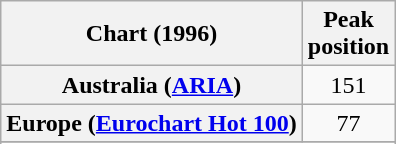<table class="wikitable sortable plainrowheaders" style="text-align:center">
<tr>
<th scope="col">Chart (1996)</th>
<th scope="col">Peak<br>position</th>
</tr>
<tr>
<th scope="row">Australia (<a href='#'>ARIA</a>)</th>
<td>151</td>
</tr>
<tr>
<th scope="row">Europe (<a href='#'>Eurochart Hot 100</a>)</th>
<td>77</td>
</tr>
<tr>
</tr>
<tr>
</tr>
<tr>
</tr>
</table>
